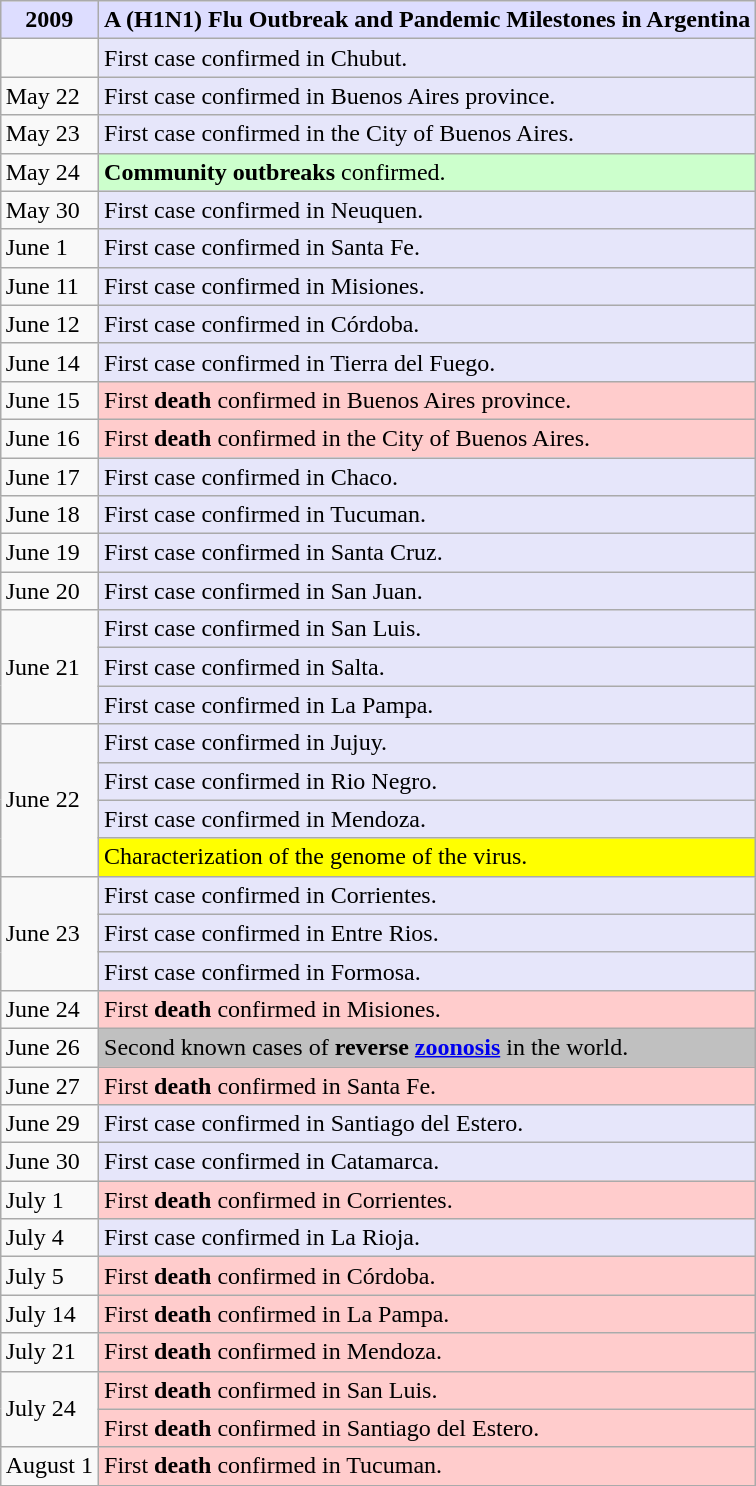<table class="wikitable" style="margin: 1em auto 1em auto">
<tr>
<th style="background:#ddf">2009</th>
<th style="background:#ddf">A (H1N1) Flu Outbreak and Pandemic Milestones in Argentina</th>
</tr>
<tr>
<td></td>
<td style="background:lavender">First case confirmed in Chubut.</td>
</tr>
<tr>
<td>May 22</td>
<td style="background:lavender">First case confirmed in Buenos Aires province.</td>
</tr>
<tr>
<td>May 23</td>
<td style="background:lavender">First case confirmed in the City of Buenos Aires.</td>
</tr>
<tr>
<td>May 24</td>
<td style="background:#ccffcc;"><strong>Community outbreaks</strong> confirmed.</td>
</tr>
<tr>
<td>May 30</td>
<td style="background:lavender">First case confirmed in Neuquen.</td>
</tr>
<tr>
<td>June 1</td>
<td style="background:lavender">First case confirmed in Santa Fe.</td>
</tr>
<tr>
<td>June 11</td>
<td style="background:lavender">First case confirmed in Misiones.</td>
</tr>
<tr>
<td>June 12</td>
<td style="background:lavender">First case confirmed in Córdoba.</td>
</tr>
<tr>
<td>June 14</td>
<td style="background:lavender">First case confirmed in Tierra del Fuego.</td>
</tr>
<tr>
<td>June 15</td>
<td style="background:#ffcccc;">First <strong>death</strong> confirmed in Buenos Aires province.</td>
</tr>
<tr>
<td>June 16</td>
<td style="background:#ffcccc;">First <strong>death</strong> confirmed in the City of Buenos Aires.</td>
</tr>
<tr>
<td>June 17</td>
<td style="background:lavender">First case confirmed in Chaco.</td>
</tr>
<tr>
<td>June 18</td>
<td style="background:lavender">First case confirmed in Tucuman.</td>
</tr>
<tr>
<td>June 19</td>
<td style="background:lavender">First case confirmed in Santa Cruz.</td>
</tr>
<tr>
<td>June 20</td>
<td style="background:lavender">First case confirmed in San Juan.</td>
</tr>
<tr>
<td rowspan=3>June 21</td>
<td style="background:lavender">First case confirmed in San Luis.</td>
</tr>
<tr>
<td style="background:lavender">First case confirmed in Salta.</td>
</tr>
<tr>
<td style="background:lavender">First case confirmed in La Pampa.</td>
</tr>
<tr>
<td rowspan=4>June 22</td>
<td style="background:lavender">First case confirmed in Jujuy.</td>
</tr>
<tr>
<td style="background:lavender">First case confirmed in Rio Negro.</td>
</tr>
<tr>
<td style="background:lavender">First case confirmed in Mendoza.</td>
</tr>
<tr>
<td style="background:yellow;">Characterization of the genome of the virus.</td>
</tr>
<tr>
<td rowspan=3>June 23</td>
<td style="background:lavender">First case confirmed in Corrientes.</td>
</tr>
<tr>
<td style="background:lavender">First case confirmed in Entre Rios.</td>
</tr>
<tr>
<td style="background:lavender">First case confirmed in Formosa.</td>
</tr>
<tr>
<td>June 24</td>
<td style="background:#ffcccc;">First <strong>death</strong> confirmed in Misiones.</td>
</tr>
<tr>
<td>June 26</td>
<td style="background:#c0c0c0;">Second known cases of <strong>reverse <a href='#'>zoonosis</a></strong> in the world.</td>
</tr>
<tr>
<td>June 27</td>
<td style="background:#ffcccc;">First <strong>death</strong> confirmed in Santa Fe.</td>
</tr>
<tr>
<td>June 29</td>
<td style="background:lavender">First case confirmed in Santiago del Estero.</td>
</tr>
<tr>
<td>June 30</td>
<td style="background:lavender">First case confirmed in Catamarca.</td>
</tr>
<tr>
<td>July 1</td>
<td style="background:#ffcccc;">First <strong>death</strong> confirmed in Corrientes.</td>
</tr>
<tr>
<td>July 4</td>
<td style="background:lavender">First case confirmed in La Rioja.</td>
</tr>
<tr>
<td>July 5</td>
<td style="background:#ffcccc;">First <strong>death</strong> confirmed in Córdoba.</td>
</tr>
<tr>
<td>July 14</td>
<td style="background:#ffcccc;">First <strong>death</strong> confirmed in La Pampa.</td>
</tr>
<tr>
<td>July 21</td>
<td style="background:#ffcccc;">First <strong>death</strong> confirmed in Mendoza.</td>
</tr>
<tr>
<td rowspan=2>July 24</td>
<td style="background:#ffcccc;">First <strong>death</strong> confirmed in San Luis.</td>
</tr>
<tr>
<td style="background:#ffcccc;">First <strong>death</strong> confirmed in Santiago del Estero.</td>
</tr>
<tr>
<td>August 1</td>
<td style="background:#ffcccc;">First <strong>death</strong> confirmed in Tucuman.</td>
</tr>
</table>
